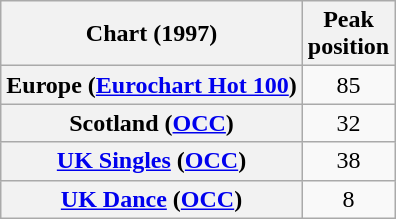<table class="wikitable sortable plainrowheaders" style="text-align:center">
<tr>
<th scope="col">Chart (1997)</th>
<th scope="col">Peak<br>position</th>
</tr>
<tr>
<th scope="row">Europe (<a href='#'>Eurochart Hot 100</a>)</th>
<td>85</td>
</tr>
<tr>
<th scope="row">Scotland (<a href='#'>OCC</a>)</th>
<td>32</td>
</tr>
<tr>
<th scope="row"><a href='#'>UK Singles</a> (<a href='#'>OCC</a>)</th>
<td>38</td>
</tr>
<tr>
<th scope="row"><a href='#'>UK Dance</a> (<a href='#'>OCC</a>)</th>
<td>8</td>
</tr>
</table>
